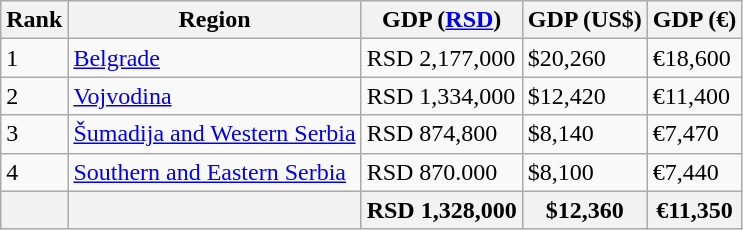<table class="wikitable sortable">
<tr>
<th>Rank</th>
<th>Region</th>
<th>GDP (<a href='#'>RSD</a>)</th>
<th>GDP (US$)</th>
<th>GDP (€)</th>
</tr>
<tr>
<td>1</td>
<td><a href='#'>Belgrade</a></td>
<td>RSD 2,177,000</td>
<td>$20,260</td>
<td>€18,600</td>
</tr>
<tr>
<td>2</td>
<td><a href='#'>Vojvodina</a></td>
<td>RSD 1,334,000</td>
<td>$12,420</td>
<td>€11,400</td>
</tr>
<tr>
<td>3</td>
<td><a href='#'>Šumadija and Western Serbia</a></td>
<td>RSD 874,800</td>
<td>$8,140</td>
<td>€7,470</td>
</tr>
<tr>
<td>4</td>
<td><a href='#'>Southern and Eastern Serbia</a></td>
<td>RSD 870.000</td>
<td>$8,100</td>
<td>€7,440</td>
</tr>
<tr>
<th></th>
<th></th>
<th>RSD 1,328,000</th>
<th>$12,360</th>
<th>€11,350</th>
</tr>
</table>
